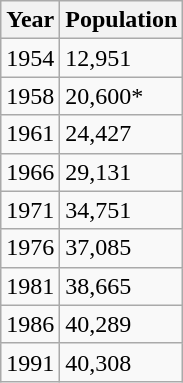<table class="wikitable">
<tr>
<th>Year</th>
<th>Population</th>
</tr>
<tr>
<td>1954</td>
<td>12,951</td>
</tr>
<tr>
<td>1958</td>
<td>20,600*</td>
</tr>
<tr>
<td>1961</td>
<td>24,427</td>
</tr>
<tr>
<td>1966</td>
<td>29,131</td>
</tr>
<tr>
<td>1971</td>
<td>34,751</td>
</tr>
<tr>
<td>1976</td>
<td>37,085</td>
</tr>
<tr>
<td>1981</td>
<td>38,665</td>
</tr>
<tr>
<td>1986</td>
<td>40,289</td>
</tr>
<tr>
<td>1991</td>
<td>40,308</td>
</tr>
</table>
